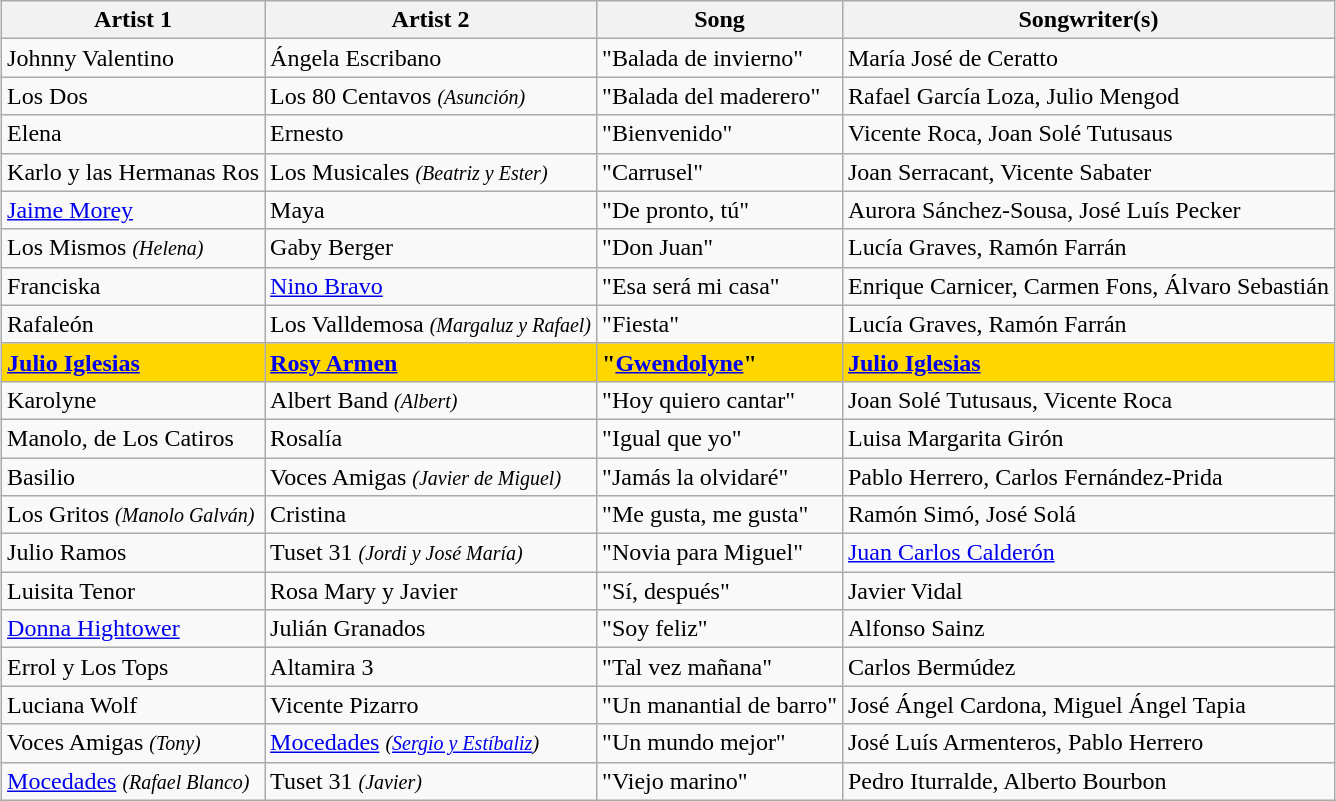<table class="sortable wikitable" style="margin: 1em auto 1em auto">
<tr>
<th>Artist 1<br></th>
<th>Artist 2<br></th>
<th>Song</th>
<th>Songwriter(s)</th>
</tr>
<tr>
<td>Johnny Valentino</td>
<td>Ángela Escribano</td>
<td>"Balada de invierno"</td>
<td>María José de Ceratto</td>
</tr>
<tr>
<td>Los Dos</td>
<td>Los 80 Centavos <em><small>(Asunción)</small></em></td>
<td>"Balada del maderero"</td>
<td>Rafael García Loza, Julio Mengod</td>
</tr>
<tr>
<td>Elena</td>
<td>Ernesto</td>
<td>"Bienvenido"</td>
<td>Vicente Roca, Joan Solé Tutusaus</td>
</tr>
<tr>
<td>Karlo y las Hermanas Ros</td>
<td>Los Musicales <em><small>(Beatriz y Ester)</small></em></td>
<td>"Carrusel"</td>
<td>Joan Serracant, Vicente Sabater</td>
</tr>
<tr>
<td><a href='#'>Jaime Morey</a></td>
<td>Maya</td>
<td>"De pronto, tú"</td>
<td>Aurora Sánchez-Sousa, José Luís Pecker</td>
</tr>
<tr>
<td>Los Mismos <em><small>(Helena)</small></em></td>
<td>Gaby Berger</td>
<td>"Don Juan"</td>
<td>Lucía Graves, Ramón Farrán</td>
</tr>
<tr>
<td>Franciska</td>
<td><a href='#'>Nino Bravo</a></td>
<td>"Esa será mi casa"</td>
<td>Enrique Carnicer, Carmen Fons, Álvaro Sebastián</td>
</tr>
<tr>
<td>Rafaleón</td>
<td>Los Valldemosa <em><small>(Margaluz y Rafael)</small></em></td>
<td>"Fiesta"</td>
<td>Lucía Graves, Ramón Farrán</td>
</tr>
<tr style="font-weight:bold; background:gold;">
<td><a href='#'>Julio Iglesias</a></td>
<td><a href='#'>Rosy Armen</a></td>
<td>"<a href='#'>Gwendolyne</a>"</td>
<td><a href='#'>Julio Iglesias</a></td>
</tr>
<tr>
<td>Karolyne</td>
<td>Albert Band <em><small>(Albert)</small></em></td>
<td>"Hoy quiero cantar"</td>
<td>Joan Solé Tutusaus, Vicente Roca</td>
</tr>
<tr>
<td>Manolo, de Los Catiros</td>
<td>Rosalía</td>
<td>"Igual que yo"</td>
<td>Luisa Margarita Girón</td>
</tr>
<tr>
<td>Basilio</td>
<td>Voces Amigas <em><small>(Javier de Miguel)</small></em></td>
<td>"Jamás la olvidaré"</td>
<td>Pablo Herrero, Carlos Fernández-Prida</td>
</tr>
<tr>
<td>Los Gritos <em><small>(Manolo Galván)</small></em></td>
<td>Cristina</td>
<td>"Me gusta, me gusta"</td>
<td>Ramón Simó, José Solá</td>
</tr>
<tr>
<td>Julio Ramos</td>
<td>Tuset 31 <em><small>(Jordi y José María)</small></em></td>
<td>"Novia para Miguel"</td>
<td><a href='#'>Juan Carlos Calderón</a></td>
</tr>
<tr>
<td>Luisita Tenor</td>
<td>Rosa Mary y Javier</td>
<td>"Sí, después"</td>
<td>Javier Vidal</td>
</tr>
<tr>
<td><a href='#'>Donna Hightower</a></td>
<td>Julián Granados</td>
<td>"Soy feliz"</td>
<td>Alfonso Sainz</td>
</tr>
<tr>
<td>Errol y Los Tops</td>
<td>Altamira 3</td>
<td>"Tal vez mañana"</td>
<td>Carlos Bermúdez</td>
</tr>
<tr>
<td>Luciana Wolf</td>
<td>Vicente Pizarro</td>
<td>"Un manantial de barro"</td>
<td>José Ángel Cardona, Miguel Ángel Tapia</td>
</tr>
<tr>
<td>Voces Amigas <em><small>(Tony)</small></em></td>
<td><a href='#'>Mocedades</a> <em><small>(<a href='#'>Sergio y Estíbaliz</a>)</small></em></td>
<td>"Un mundo mejor"</td>
<td>José Luís Armenteros, Pablo Herrero</td>
</tr>
<tr>
<td><a href='#'>Mocedades</a> <em><small>(Rafael Blanco)</small></em></td>
<td>Tuset 31 <em><small>(Javier)</small></em></td>
<td>"Viejo marino"</td>
<td>Pedro Iturralde, Alberto Bourbon</td>
</tr>
</table>
